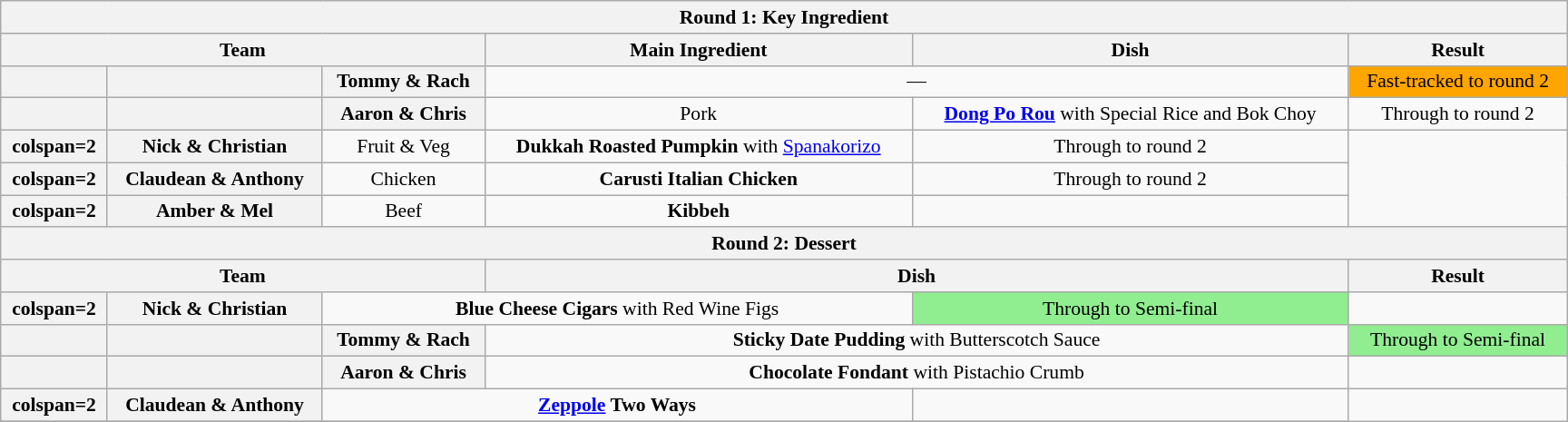<table class="wikitable plainrowheaders" style="margin:1em auto; text-align:center; font-size:90%; width:80em;">
<tr>
<th colspan="8" >Round 1: Key Ingredient</th>
</tr>
<tr>
<th colspan="3">Team</th>
<th>Main Ingredient</th>
<th>Dish</th>
<th>Result</th>
</tr>
<tr>
<th></th>
<th></th>
<th>Tommy & Rach</th>
<td colspan=2>—</td>
<td style="background:orange">Fast-tracked to round 2</td>
</tr>
<tr>
<th></th>
<th></th>
<th>Aaron & Chris</th>
<td>Pork</td>
<td><strong><a href='#'>Dong Po Rou</a></strong> with Special Rice and Bok Choy</td>
<td>Through to round 2</td>
</tr>
<tr>
<th>colspan=2 </th>
<th>Nick & Christian</th>
<td>Fruit & Veg</td>
<td><strong>Dukkah Roasted Pumpkin</strong> with <a href='#'>Spanakorizo</a></td>
<td>Through to round 2</td>
</tr>
<tr>
<th>colspan=2 </th>
<th>Claudean & Anthony</th>
<td>Chicken</td>
<td><strong>Carusti Italian Chicken</strong></td>
<td>Through to round 2</td>
</tr>
<tr>
<th>colspan=2 </th>
<th>Amber & Mel</th>
<td>Beef</td>
<td><strong>Kibbeh</strong></td>
<td></td>
</tr>
<tr>
<th colspan="8" >Round 2: Dessert</th>
</tr>
<tr>
<th colspan="3">Team</th>
<th colspan=2>Dish</th>
<th>Result</th>
</tr>
<tr>
<th>colspan=2 </th>
<th>Nick & Christian</th>
<td colspan=2><strong>Blue Cheese Cigars</strong> with Red Wine Figs</td>
<td style="background:lightgreen">Through to Semi-final</td>
</tr>
<tr>
<th></th>
<th></th>
<th>Tommy & Rach</th>
<td colspan=2><strong>Sticky Date Pudding</strong> with Butterscotch Sauce</td>
<td style="background:lightgreen">Through to Semi-final</td>
</tr>
<tr>
<th></th>
<th></th>
<th>Aaron & Chris</th>
<td colspan=2><strong>Chocolate Fondant</strong> with Pistachio Crumb</td>
<td></td>
</tr>
<tr>
<th>colspan=2 </th>
<th>Claudean & Anthony</th>
<td colspan=2><strong><a href='#'>Zeppole</a> Two Ways</strong></td>
<td></td>
</tr>
<tr>
</tr>
</table>
